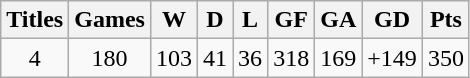<table class="wikitable" style="text-align: center">
<tr>
<th scope="col">Titles</th>
<th scope="col">Games</th>
<th scope="col">W</th>
<th scope="col">D</th>
<th scope="col">L</th>
<th scope="col">GF</th>
<th scope="col">GA</th>
<th scope="col">GD</th>
<th scope="col">Pts</th>
</tr>
<tr>
<td>4</td>
<td>180</td>
<td>103</td>
<td>41</td>
<td>36</td>
<td>318</td>
<td>169</td>
<td>+149</td>
<td>350</td>
</tr>
</table>
